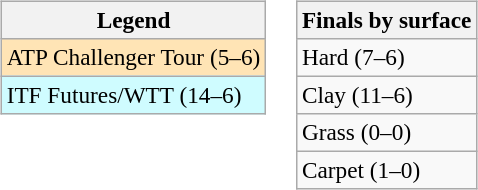<table>
<tr valign=top>
<td><br><table class=wikitable style=font-size:97%>
<tr>
<th>Legend</th>
</tr>
<tr style="background:moccasin;">
<td>ATP Challenger Tour (5–6)</td>
</tr>
<tr style="background:#cffcff;">
<td>ITF Futures/WTT (14–6)</td>
</tr>
</table>
</td>
<td><br><table class=wikitable style=font-size:97%>
<tr>
<th>Finals by surface</th>
</tr>
<tr>
<td>Hard (7–6)</td>
</tr>
<tr>
<td>Clay (11–6)</td>
</tr>
<tr>
<td>Grass (0–0)</td>
</tr>
<tr>
<td>Carpet (1–0)</td>
</tr>
</table>
</td>
</tr>
</table>
